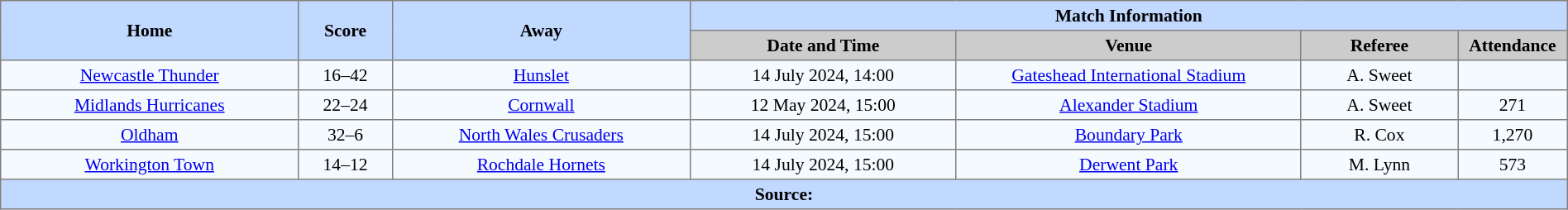<table border=1 style="border-collapse:collapse; font-size:90%; text-align:center;" cellpadding=3 cellspacing=0 width=100%>
<tr bgcolor=#C1D8FF>
<th scope="col" rowspan=2 width=19%>Home</th>
<th scope="col" rowspan=2 width=6%>Score</th>
<th scope="col" rowspan=2 width=19%>Away</th>
<th colspan=6>Match Information</th>
</tr>
<tr bgcolor=#CCCCCC>
<th scope="col" width=17%>Date and Time</th>
<th scope="col" width=22%>Venue</th>
<th scope="col" width=10%>Referee</th>
<th scope="col" width=7%>Attendance</th>
</tr>
<tr bgcolor=#F5FAFF>
<td> <a href='#'>Newcastle Thunder</a></td>
<td>16–42</td>
<td> <a href='#'>Hunslet</a></td>
<td>14 July 2024, 14:00</td>
<td><a href='#'>Gateshead International Stadium</a></td>
<td>A. Sweet</td>
<td></td>
</tr>
<tr bgcolor=#F5FAFF>
<td> <a href='#'>Midlands Hurricanes</a></td>
<td>22–24</td>
<td> <a href='#'>Cornwall</a></td>
<td>12 May 2024, 15:00</td>
<td><a href='#'>Alexander Stadium</a></td>
<td>A. Sweet</td>
<td>271</td>
</tr>
<tr bgcolor=#F5FAFF>
<td> <a href='#'>Oldham</a></td>
<td>32–6</td>
<td>  <a href='#'>North Wales Crusaders</a></td>
<td>14 July 2024, 15:00</td>
<td><a href='#'>Boundary Park</a></td>
<td>R. Cox</td>
<td>1,270</td>
</tr>
<tr bgcolor=#F5FAFF>
<td> <a href='#'>Workington Town</a></td>
<td>14–12</td>
<td> <a href='#'>Rochdale Hornets</a></td>
<td>14 July 2024, 15:00</td>
<td><a href='#'>Derwent Park</a></td>
<td>M. Lynn</td>
<td>573</td>
</tr>
<tr style="background:#c1d8ff;">
<th colspan=7>Source:</th>
</tr>
</table>
